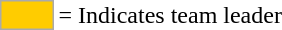<table>
<tr>
<td style="background-color:#FFCC00; border:1px solid #aaaaaa; width:2em;"></td>
<td>= Indicates team leader</td>
</tr>
</table>
